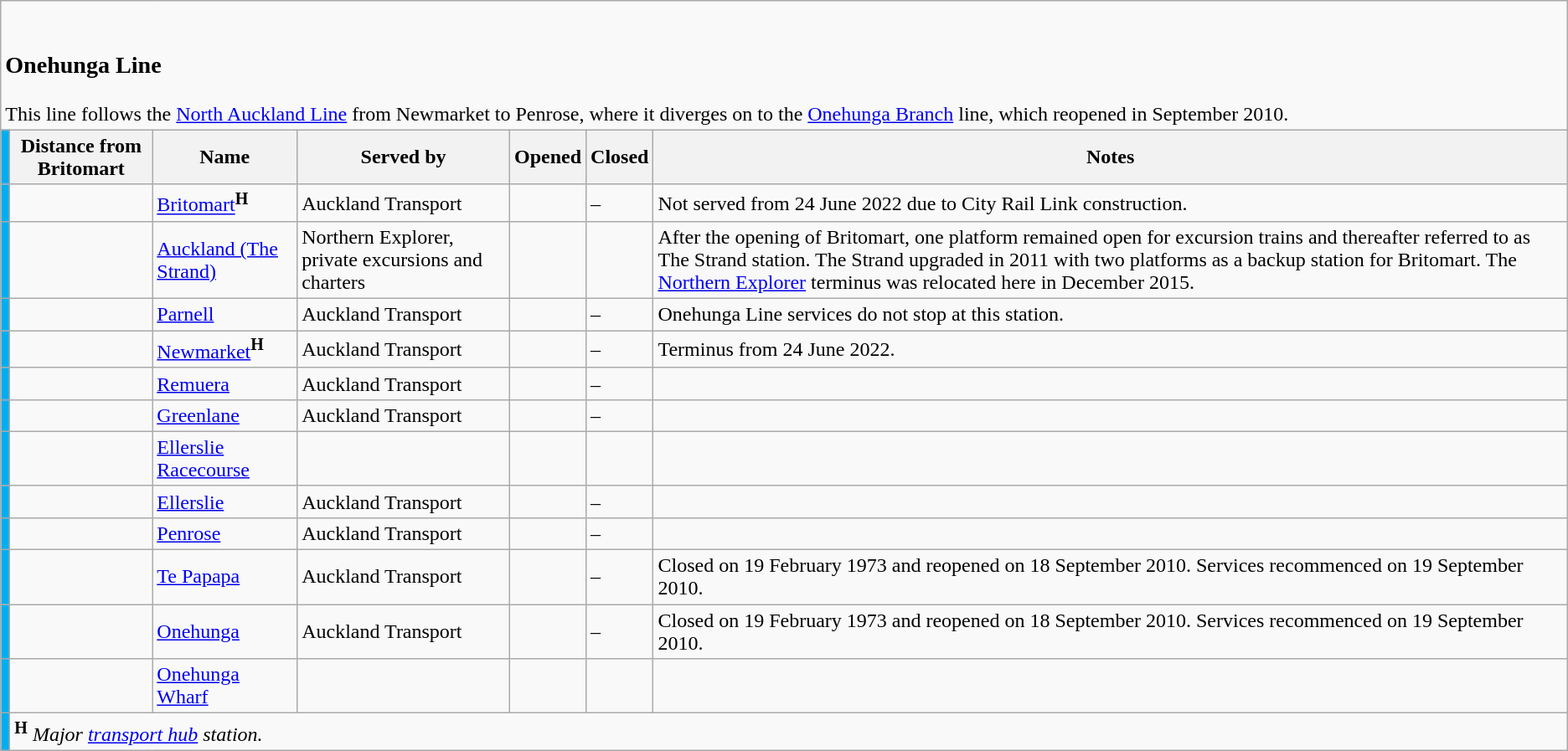<table class="wikitable">
<tr>
<td align="left" colspan=7><br><h3>Onehunga Line</h3>
This line follows the <a href='#'>North Auckland Line</a> from Newmarket to Penrose, where it diverges on to the <a href='#'>Onehunga Branch</a> line, which reopened in September 2010.</td>
</tr>
<tr>
<td bgcolor=#00aeef></td>
<th>Distance from Britomart</th>
<th>Name</th>
<th>Served by</th>
<th>Opened</th>
<th>Closed</th>
<th>Notes</th>
</tr>
<tr>
<td bgcolor=#00aeef></td>
<td></td>
<td><a href='#'>Britomart</a><strong><sup>H</sup></strong></td>
<td>Auckland Transport</td>
<td></td>
<td>–</td>
<td>Not served from 24 June 2022 due to City Rail Link construction.</td>
</tr>
<tr>
<td bgcolor=#00aeef></td>
<td></td>
<td><a href='#'>Auckland (The Strand)</a></td>
<td>Northern Explorer, private excursions and charters</td>
<td></td>
<td></td>
<td>After the opening of Britomart, one platform remained open for excursion trains and thereafter referred to as The Strand station. The Strand upgraded in 2011 with two platforms as a backup station for Britomart. The <a href='#'>Northern Explorer</a> terminus was relocated here in December 2015.</td>
</tr>
<tr>
<td bgcolor=#00aeef></td>
<td></td>
<td><a href='#'>Parnell</a></td>
<td>Auckland Transport</td>
<td></td>
<td>–</td>
<td>Onehunga Line services do not stop at this station.</td>
</tr>
<tr>
<td bgcolor=#00aeef></td>
<td></td>
<td><a href='#'>Newmarket</a><strong><sup>H</sup></strong></td>
<td>Auckland Transport</td>
<td></td>
<td>–</td>
<td>Terminus from 24 June 2022.</td>
</tr>
<tr>
<td bgcolor=#00aeef></td>
<td></td>
<td><a href='#'>Remuera</a></td>
<td>Auckland Transport</td>
<td></td>
<td>–</td>
<td></td>
</tr>
<tr>
<td bgcolor=#00aeef></td>
<td></td>
<td><a href='#'>Greenlane</a></td>
<td>Auckland Transport</td>
<td></td>
<td>–</td>
<td></td>
</tr>
<tr>
<td bgcolor=#00aeef></td>
<td></td>
<td><a href='#'>Ellerslie Racecourse</a></td>
<td></td>
<td> </td>
<td></td>
<td></td>
</tr>
<tr>
<td bgcolor=#00aeef></td>
<td></td>
<td><a href='#'>Ellerslie</a></td>
<td>Auckland Transport</td>
<td></td>
<td>–</td>
<td></td>
</tr>
<tr>
<td bgcolor=#00aeef></td>
<td></td>
<td><a href='#'>Penrose</a></td>
<td>Auckland Transport</td>
<td></td>
<td>–</td>
<td></td>
</tr>
<tr>
<td bgcolor=#00aeef></td>
<td></td>
<td><a href='#'>Te Papapa</a></td>
<td>Auckland Transport</td>
<td></td>
<td>–</td>
<td>Closed on 19 February 1973 and reopened on 18 September 2010. Services recommenced on 19 September 2010.</td>
</tr>
<tr>
<td bgcolor=#00aeef></td>
<td></td>
<td><a href='#'>Onehunga</a></td>
<td>Auckland Transport</td>
<td></td>
<td>–</td>
<td>Closed on 19 February 1973 and reopened on 18 September 2010. Services recommenced on 19 September 2010.</td>
</tr>
<tr>
<td bgcolor=#00aeef></td>
<td></td>
<td><a href='#'>Onehunga Wharf</a></td>
<td></td>
<td> </td>
<td></td>
<td></td>
</tr>
<tr>
<td bgcolor=#00aeef></td>
<td colspan=6><strong><sup>H</sup></strong> <em>Major <a href='#'>transport hub</a> station.</em></td>
</tr>
</table>
